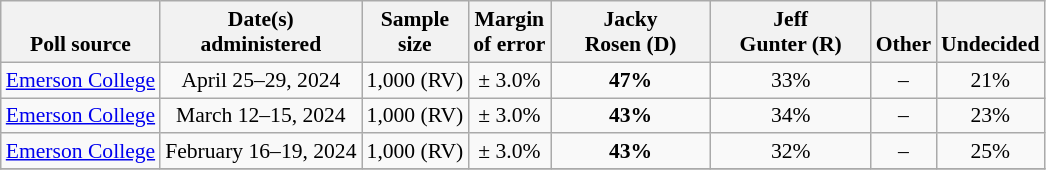<table class="wikitable" style="font-size:90%;text-align:center;">
<tr style="vertical-align:bottom">
<th>Poll source</th>
<th>Date(s)<br>administered</th>
<th>Sample<br>size</th>
<th>Margin<br>of error</th>
<th style="width:100px;">Jacky<br>Rosen (D)</th>
<th style="width:100px;">Jeff<br>Gunter (R)</th>
<th>Other</th>
<th>Undecided</th>
</tr>
<tr>
<td style="text-align:left;"><a href='#'>Emerson College</a></td>
<td>April 25–29, 2024</td>
<td>1,000 (RV)</td>
<td>± 3.0%</td>
<td><strong>47%</strong></td>
<td>33%</td>
<td>–</td>
<td>21%</td>
</tr>
<tr>
<td style="text-align:left;"><a href='#'>Emerson College</a></td>
<td>March 12–15, 2024</td>
<td>1,000 (RV)</td>
<td>± 3.0%</td>
<td><strong>43%</strong></td>
<td>34%</td>
<td>–</td>
<td>23%</td>
</tr>
<tr>
<td style="text-align:left;"><a href='#'>Emerson College</a></td>
<td>February 16–19, 2024</td>
<td>1,000 (RV)</td>
<td>± 3.0%</td>
<td><strong>43%</strong></td>
<td>32%</td>
<td>–</td>
<td>25%</td>
</tr>
<tr>
</tr>
</table>
